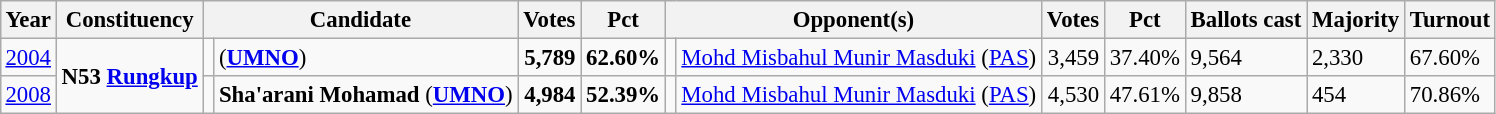<table class="wikitable" style="margin:0.5em ; font-size:95%">
<tr>
<th>Year</th>
<th>Constituency</th>
<th colspan=2>Candidate</th>
<th>Votes</th>
<th>Pct</th>
<th colspan=2>Opponent(s)</th>
<th>Votes</th>
<th>Pct</th>
<th>Ballots cast</th>
<th>Majority</th>
<th>Turnout</th>
</tr>
<tr>
<td><a href='#'>2004</a></td>
<td rowspan=2><strong>N53 <a href='#'>Rungkup</a></strong></td>
<td></td>
<td> (<a href='#'><strong>UMNO</strong></a>)</td>
<td align=right><strong>5,789</strong></td>
<td><strong>62.60%</strong></td>
<td></td>
<td><a href='#'>Mohd Misbahul Munir Masduki</a> (<a href='#'>PAS</a>)</td>
<td align=right>3,459</td>
<td>37.40%</td>
<td>9,564</td>
<td>2,330</td>
<td>67.60%</td>
</tr>
<tr>
<td><a href='#'>2008</a></td>
<td></td>
<td><strong>Sha'arani Mohamad</strong> (<a href='#'><strong>UMNO</strong></a>)</td>
<td align=right><strong>4,984</strong></td>
<td><strong>52.39%</strong></td>
<td></td>
<td><a href='#'>Mohd Misbahul Munir Masduki</a> (<a href='#'>PAS</a>)</td>
<td align=right>4,530</td>
<td>47.61%</td>
<td>9,858</td>
<td>454</td>
<td>70.86%</td>
</tr>
</table>
